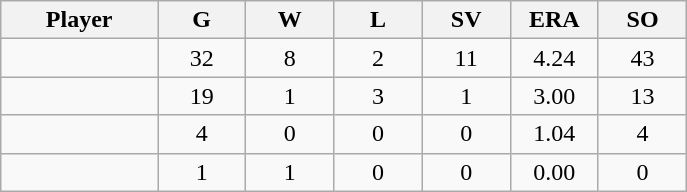<table class="wikitable sortable">
<tr>
<th bgcolor="#DDDDFF" width="16%">Player</th>
<th bgcolor="#DDDDFF" width="9%">G</th>
<th bgcolor="#DDDDFF" width="9%">W</th>
<th bgcolor="#DDDDFF" width="9%">L</th>
<th bgcolor="#DDDDFF" width="9%">SV</th>
<th bgcolor="#DDDDFF" width="9%">ERA</th>
<th bgcolor="#DDDDFF" width="9%">SO</th>
</tr>
<tr align="center">
<td></td>
<td>32</td>
<td>8</td>
<td>2</td>
<td>11</td>
<td>4.24</td>
<td>43</td>
</tr>
<tr align="center">
<td></td>
<td>19</td>
<td>1</td>
<td>3</td>
<td>1</td>
<td>3.00</td>
<td>13</td>
</tr>
<tr align="center">
<td></td>
<td>4</td>
<td>0</td>
<td>0</td>
<td>0</td>
<td>1.04</td>
<td>4</td>
</tr>
<tr align="center">
<td></td>
<td>1</td>
<td>1</td>
<td>0</td>
<td>0</td>
<td>0.00</td>
<td>0</td>
</tr>
</table>
